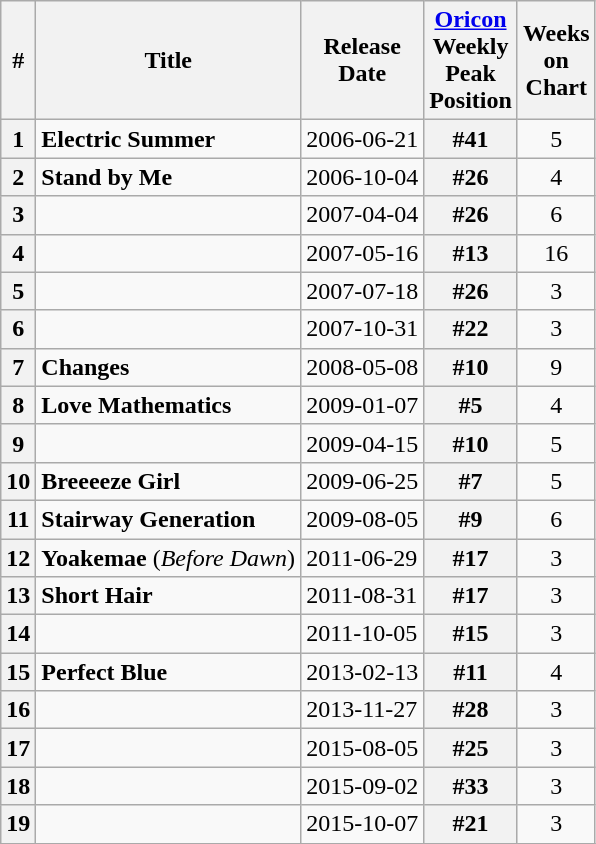<table class="wikitable">
<tr>
<th>#</th>
<th>Title</th>
<th>Release<br>Date</th>
<th><a href='#'>Oricon</a><br>Weekly<br>Peak<br>Position</th>
<th>Weeks<br> on<br>Chart</th>
</tr>
<tr>
<th>1</th>
<td><strong>Electric Summer</strong><br></td>
<td>2006-06-21</td>
<th>#41</th>
<td align="center">5</td>
</tr>
<tr>
<th>2</th>
<td><strong>Stand by Me</strong><br></td>
<td>2006-10-04</td>
<th>#26</th>
<td align="center">4</td>
</tr>
<tr>
<th>3</th>
<td><br></td>
<td>2007-04-04</td>
<th>#26</th>
<td align="center">6</td>
</tr>
<tr>
<th>4</th>
<td><br></td>
<td>2007-05-16</td>
<th>#13</th>
<td align="center">16</td>
</tr>
<tr>
<th>5</th>
<td><br></td>
<td>2007-07-18</td>
<th>#26</th>
<td align="center">3</td>
</tr>
<tr>
<th>6</th>
<td><br></td>
<td>2007-10-31</td>
<th>#22</th>
<td align="center">3</td>
</tr>
<tr>
<th>7</th>
<td><strong>Changes</strong><br></td>
<td>2008-05-08</td>
<th>#10</th>
<td align="center">9</td>
</tr>
<tr>
<th>8</th>
<td><strong>Love Mathematics</strong><br></td>
<td>2009-01-07</td>
<th>#5</th>
<td align="center">4</td>
</tr>
<tr>
<th>9</th>
<td><br></td>
<td>2009-04-15</td>
<th>#10</th>
<td align="center">5</td>
</tr>
<tr>
<th>10</th>
<td><strong>Breeeeze Girl</strong><br></td>
<td>2009-06-25</td>
<th>#7</th>
<td align="center">5</td>
</tr>
<tr>
<th>11</th>
<td><strong>Stairway Generation</strong><br></td>
<td>2009-08-05</td>
<th>#9</th>
<td align="center">6</td>
</tr>
<tr>
<th>12</th>
<td><strong>Yoakemae</strong> (<em>Before Dawn</em>)<br></td>
<td>2011-06-29</td>
<th>#17</th>
<td align="center">3</td>
</tr>
<tr>
<th>13</th>
<td><strong>Short Hair</strong><br></td>
<td>2011-08-31</td>
<th>#17</th>
<td align="center">3</td>
</tr>
<tr>
<th>14</th>
<td><br></td>
<td>2011-10-05</td>
<th>#15</th>
<td align="center">3</td>
</tr>
<tr>
<th>15</th>
<td><strong>Perfect Blue</strong><br></td>
<td>2013-02-13</td>
<th>#11</th>
<td align="center">4</td>
</tr>
<tr>
<th>16</th>
<td><br></td>
<td>2013-11-27</td>
<th>#28</th>
<td align="center">3</td>
</tr>
<tr>
<th>17</th>
<td><br></td>
<td>2015-08-05</td>
<th>#25</th>
<td align="center">3</td>
</tr>
<tr>
<th>18</th>
<td><br></td>
<td>2015-09-02</td>
<th>#33</th>
<td align="center">3</td>
</tr>
<tr>
<th>19</th>
<td><br></td>
<td>2015-10-07</td>
<th>#21</th>
<td align="center">3</td>
</tr>
<tr>
</tr>
</table>
